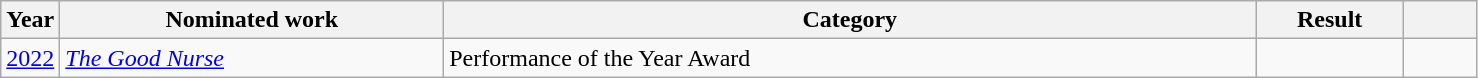<table class="wikitable">
<tr>
<th width="4%">Year</th>
<th width="26%">Nominated work</th>
<th width="55%">Category</th>
<th width="10%">Result</th>
<th width="5%"></th>
</tr>
<tr>
<td><a href='#'>2022</a></td>
<td><em><a href='#'>The Good Nurse</a></em></td>
<td>Performance of the Year Award</td>
<td></td>
<td></td>
</tr>
</table>
